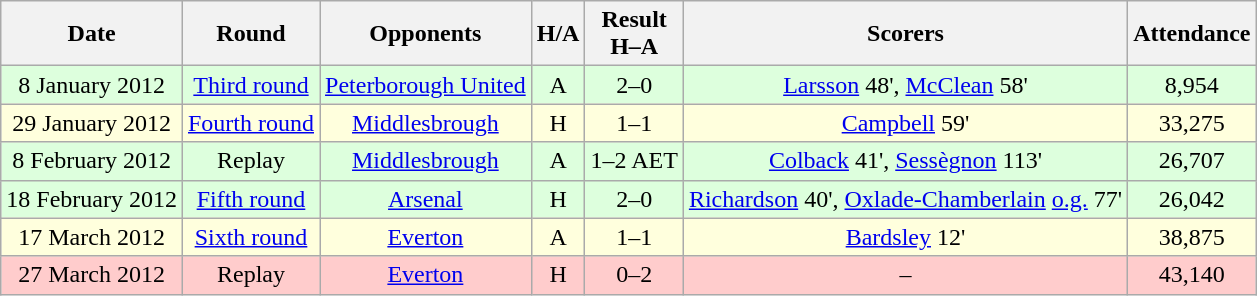<table class="wikitable" style="text-align:center">
<tr>
<th>Date</th>
<th>Round</th>
<th>Opponents</th>
<th>H/A</th>
<th>Result<br>H–A</th>
<th>Scorers</th>
<th>Attendance</th>
</tr>
<tr style="background:#dfd;">
<td>8 January 2012</td>
<td><a href='#'>Third round</a></td>
<td><a href='#'>Peterborough United</a></td>
<td>A</td>
<td>2–0</td>
<td><a href='#'>Larsson</a> 48', <a href='#'>McClean</a> 58'</td>
<td>8,954</td>
</tr>
<tr style="background:#ffd;">
<td>29 January 2012</td>
<td><a href='#'>Fourth round</a></td>
<td><a href='#'>Middlesbrough</a></td>
<td>H</td>
<td>1–1</td>
<td><a href='#'>Campbell</a> 59'</td>
<td>33,275</td>
</tr>
<tr style="background:#dfd;">
<td>8 February 2012</td>
<td>Replay</td>
<td><a href='#'>Middlesbrough</a></td>
<td>A</td>
<td>1–2 AET</td>
<td><a href='#'>Colback</a> 41', <a href='#'>Sessègnon</a> 113'</td>
<td>26,707</td>
</tr>
<tr style="background:#dfd;">
<td>18 February 2012</td>
<td><a href='#'>Fifth round</a></td>
<td><a href='#'>Arsenal</a></td>
<td>H</td>
<td>2–0</td>
<td><a href='#'>Richardson</a> 40', <a href='#'>Oxlade-Chamberlain</a> <a href='#'>o.g.</a> 77'</td>
<td>26,042</td>
</tr>
<tr style="background:#ffd;">
<td>17 March 2012</td>
<td><a href='#'>Sixth round</a></td>
<td><a href='#'>Everton</a></td>
<td>A</td>
<td>1–1</td>
<td><a href='#'>Bardsley</a> 12'</td>
<td>38,875</td>
</tr>
<tr style="background:#fcc;">
<td>27 March 2012</td>
<td>Replay</td>
<td><a href='#'>Everton</a></td>
<td>H</td>
<td>0–2</td>
<td>–</td>
<td>43,140</td>
</tr>
</table>
